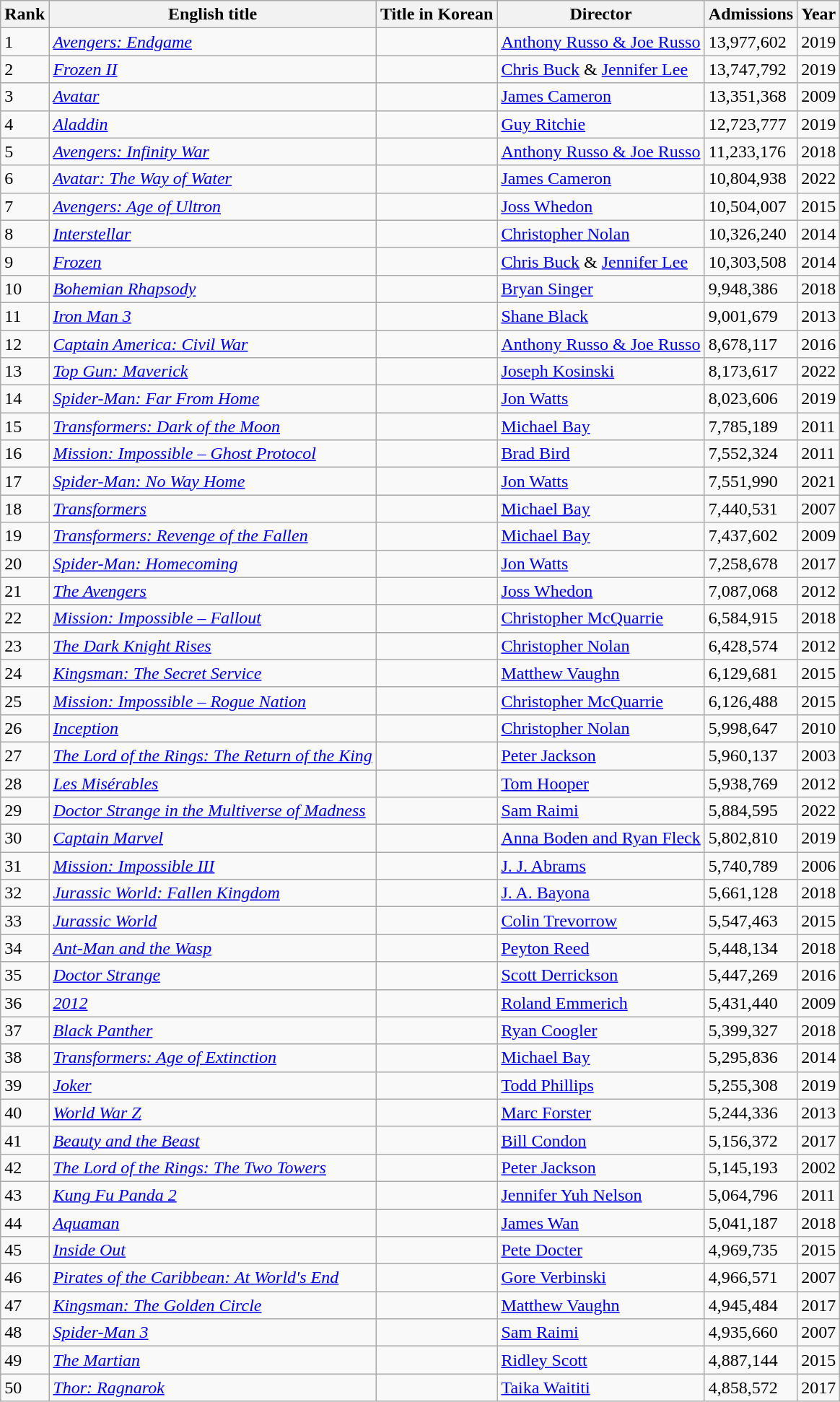<table class="wikitable sortable">
<tr>
<th>Rank</th>
<th>English title</th>
<th>Title in Korean</th>
<th>Director</th>
<th>Admissions</th>
<th>Year</th>
</tr>
<tr>
<td>1</td>
<td><em><a href='#'>Avengers: Endgame</a></em></td>
<td></td>
<td><a href='#'>Anthony Russo & Joe Russo</a></td>
<td>13,977,602</td>
<td>2019</td>
</tr>
<tr>
<td>2</td>
<td><em><a href='#'>Frozen II</a></em></td>
<td></td>
<td><a href='#'>Chris Buck</a> & <a href='#'>Jennifer Lee</a></td>
<td>13,747,792</td>
<td>2019</td>
</tr>
<tr>
<td>3</td>
<td><em><a href='#'>Avatar</a></em></td>
<td></td>
<td><a href='#'>James Cameron</a></td>
<td>13,351,368</td>
<td>2009</td>
</tr>
<tr>
<td>4</td>
<td><em><a href='#'>Aladdin</a></em></td>
<td></td>
<td><a href='#'>Guy Ritchie</a></td>
<td>12,723,777</td>
<td>2019</td>
</tr>
<tr>
<td>5</td>
<td><em><a href='#'>Avengers: Infinity War</a></em></td>
<td></td>
<td><a href='#'>Anthony Russo & Joe Russo</a></td>
<td>11,233,176</td>
<td>2018</td>
</tr>
<tr>
<td>6</td>
<td><em><a href='#'>Avatar: The Way of Water</a></em></td>
<td></td>
<td><a href='#'>James Cameron</a></td>
<td>10,804,938</td>
<td>2022</td>
</tr>
<tr>
<td>7</td>
<td><em><a href='#'>Avengers: Age of Ultron</a></em></td>
<td></td>
<td><a href='#'>Joss Whedon</a></td>
<td>10,504,007</td>
<td>2015</td>
</tr>
<tr>
<td>8</td>
<td><em><a href='#'>Interstellar</a></em></td>
<td></td>
<td><a href='#'>Christopher Nolan</a></td>
<td>10,326,240</td>
<td>2014</td>
</tr>
<tr>
<td>9</td>
<td><em><a href='#'>Frozen</a></em></td>
<td></td>
<td><a href='#'>Chris Buck</a> & <a href='#'>Jennifer Lee</a></td>
<td>10,303,508</td>
<td>2014</td>
</tr>
<tr>
<td>10</td>
<td><em><a href='#'>Bohemian Rhapsody</a></em></td>
<td></td>
<td><a href='#'>Bryan Singer</a></td>
<td>9,948,386</td>
<td>2018</td>
</tr>
<tr>
<td>11</td>
<td><em><a href='#'>Iron Man 3</a></em></td>
<td></td>
<td><a href='#'>Shane Black</a></td>
<td>9,001,679</td>
<td>2013</td>
</tr>
<tr>
<td>12</td>
<td><em><a href='#'>Captain America: Civil War</a></em></td>
<td></td>
<td><a href='#'>Anthony Russo & Joe Russo</a></td>
<td>8,678,117</td>
<td>2016</td>
</tr>
<tr>
<td>13</td>
<td><em><a href='#'>Top Gun: Maverick</a></em></td>
<td></td>
<td><a href='#'>Joseph Kosinski</a></td>
<td>8,173,617</td>
<td>2022</td>
</tr>
<tr>
<td>14</td>
<td><em><a href='#'>Spider-Man: Far From Home</a></em></td>
<td></td>
<td><a href='#'>Jon Watts</a></td>
<td>8,023,606</td>
<td>2019</td>
</tr>
<tr>
<td>15</td>
<td><em><a href='#'>Transformers: Dark of the Moon</a></em></td>
<td></td>
<td><a href='#'>Michael Bay</a></td>
<td>7,785,189</td>
<td>2011</td>
</tr>
<tr>
<td>16</td>
<td><em><a href='#'>Mission: Impossible – Ghost Protocol</a></em></td>
<td></td>
<td><a href='#'>Brad Bird</a></td>
<td>7,552,324</td>
<td>2011</td>
</tr>
<tr>
<td>17</td>
<td><em><a href='#'>Spider-Man: No Way Home</a></em></td>
<td></td>
<td><a href='#'>Jon Watts</a></td>
<td>7,551,990</td>
<td>2021</td>
</tr>
<tr>
<td>18</td>
<td><em><a href='#'>Transformers</a></em></td>
<td></td>
<td><a href='#'>Michael Bay</a></td>
<td>7,440,531</td>
<td>2007</td>
</tr>
<tr>
<td>19</td>
<td><em><a href='#'>Transformers: Revenge of the Fallen</a></em></td>
<td></td>
<td><a href='#'>Michael Bay</a></td>
<td>7,437,602</td>
<td>2009</td>
</tr>
<tr>
<td>20</td>
<td><em><a href='#'>Spider-Man: Homecoming</a></em></td>
<td></td>
<td><a href='#'>Jon Watts</a></td>
<td>7,258,678</td>
<td>2017</td>
</tr>
<tr>
<td>21</td>
<td><em><a href='#'>The Avengers</a></em></td>
<td></td>
<td><a href='#'>Joss Whedon</a></td>
<td>7,087,068</td>
<td>2012</td>
</tr>
<tr>
<td>22</td>
<td><em><a href='#'>Mission: Impossible – Fallout</a></em></td>
<td></td>
<td><a href='#'>Christopher McQuarrie</a></td>
<td>6,584,915</td>
<td>2018</td>
</tr>
<tr>
<td>23</td>
<td><em><a href='#'>The Dark Knight Rises</a></em></td>
<td></td>
<td><a href='#'>Christopher Nolan</a></td>
<td>6,428,574</td>
<td>2012</td>
</tr>
<tr>
<td>24</td>
<td><em><a href='#'>Kingsman: The Secret Service</a></em></td>
<td></td>
<td><a href='#'>Matthew Vaughn</a></td>
<td>6,129,681</td>
<td>2015</td>
</tr>
<tr>
<td>25</td>
<td><em><a href='#'>Mission: Impossible – Rogue Nation</a></em></td>
<td></td>
<td><a href='#'>Christopher McQuarrie</a></td>
<td>6,126,488</td>
<td>2015</td>
</tr>
<tr>
<td>26</td>
<td><em><a href='#'>Inception</a></em></td>
<td></td>
<td><a href='#'>Christopher Nolan</a></td>
<td>5,998,647</td>
<td>2010</td>
</tr>
<tr>
<td>27</td>
<td><em><a href='#'>The Lord of the Rings: The Return of the King</a></em></td>
<td></td>
<td><a href='#'>Peter Jackson</a></td>
<td>5,960,137</td>
<td>2003</td>
</tr>
<tr>
<td>28</td>
<td><em><a href='#'>Les Misérables</a></em></td>
<td></td>
<td><a href='#'>Tom Hooper</a></td>
<td>5,938,769</td>
<td>2012</td>
</tr>
<tr>
<td>29</td>
<td><em><a href='#'>Doctor Strange in the Multiverse of Madness</a></em></td>
<td></td>
<td><a href='#'>Sam Raimi</a></td>
<td>5,884,595</td>
<td>2022</td>
</tr>
<tr>
<td>30</td>
<td><em><a href='#'>Captain Marvel</a></em></td>
<td></td>
<td><a href='#'>Anna Boden and Ryan Fleck</a></td>
<td>5,802,810</td>
<td>2019</td>
</tr>
<tr>
<td>31</td>
<td><em><a href='#'>Mission: Impossible III</a></em></td>
<td></td>
<td><a href='#'>J. J. Abrams</a></td>
<td>5,740,789</td>
<td>2006</td>
</tr>
<tr>
<td>32</td>
<td><em><a href='#'>Jurassic World: Fallen Kingdom</a></em></td>
<td></td>
<td><a href='#'>J. A. Bayona</a></td>
<td>5,661,128</td>
<td>2018</td>
</tr>
<tr>
<td>33</td>
<td><em><a href='#'>Jurassic World</a></em></td>
<td></td>
<td><a href='#'>Colin Trevorrow</a></td>
<td>5,547,463</td>
<td>2015</td>
</tr>
<tr>
<td>34</td>
<td><em><a href='#'>Ant-Man and the Wasp</a></em></td>
<td></td>
<td><a href='#'>Peyton Reed</a></td>
<td>5,448,134</td>
<td>2018</td>
</tr>
<tr>
<td>35</td>
<td><em><a href='#'>Doctor Strange</a></em></td>
<td></td>
<td><a href='#'>Scott Derrickson</a></td>
<td>5,447,269</td>
<td>2016</td>
</tr>
<tr>
<td>36</td>
<td><em><a href='#'>2012</a></em></td>
<td></td>
<td><a href='#'>Roland Emmerich</a></td>
<td>5,431,440</td>
<td>2009</td>
</tr>
<tr>
<td>37</td>
<td><em><a href='#'>Black Panther</a></em></td>
<td></td>
<td><a href='#'>Ryan Coogler</a></td>
<td>5,399,327</td>
<td>2018</td>
</tr>
<tr>
<td>38</td>
<td><em><a href='#'>Transformers: Age of Extinction</a></em></td>
<td></td>
<td><a href='#'>Michael Bay</a></td>
<td>5,295,836</td>
<td>2014</td>
</tr>
<tr>
<td>39</td>
<td><em><a href='#'>Joker</a></em></td>
<td></td>
<td><a href='#'>Todd Phillips</a></td>
<td>5,255,308</td>
<td>2019</td>
</tr>
<tr>
<td>40</td>
<td><em><a href='#'>World War Z</a></em></td>
<td></td>
<td><a href='#'>Marc Forster</a></td>
<td>5,244,336</td>
<td>2013</td>
</tr>
<tr>
<td>41</td>
<td><em><a href='#'>Beauty and the Beast</a></em></td>
<td></td>
<td><a href='#'>Bill Condon</a></td>
<td>5,156,372</td>
<td>2017</td>
</tr>
<tr>
<td>42</td>
<td><em><a href='#'>The Lord of the Rings: The Two Towers</a></em></td>
<td></td>
<td><a href='#'>Peter Jackson</a></td>
<td>5,145,193</td>
<td>2002</td>
</tr>
<tr>
<td>43</td>
<td><em><a href='#'>Kung Fu Panda 2</a></em></td>
<td></td>
<td><a href='#'>Jennifer Yuh Nelson</a></td>
<td>5,064,796</td>
<td>2011</td>
</tr>
<tr>
<td>44</td>
<td><em><a href='#'>Aquaman</a></em></td>
<td></td>
<td><a href='#'>James Wan</a></td>
<td>5,041,187</td>
<td>2018</td>
</tr>
<tr>
<td>45</td>
<td><em><a href='#'>Inside Out</a></em></td>
<td></td>
<td><a href='#'>Pete Docter</a></td>
<td>4,969,735</td>
<td>2015</td>
</tr>
<tr>
<td>46</td>
<td><em><a href='#'>Pirates of the Caribbean: At World's End</a></em></td>
<td></td>
<td><a href='#'>Gore Verbinski</a></td>
<td>4,966,571</td>
<td>2007</td>
</tr>
<tr>
<td>47</td>
<td><em><a href='#'>Kingsman: The Golden Circle</a></em></td>
<td></td>
<td><a href='#'>Matthew Vaughn</a></td>
<td>4,945,484</td>
<td>2017</td>
</tr>
<tr>
<td>48</td>
<td><em><a href='#'>Spider-Man 3</a></em></td>
<td></td>
<td><a href='#'>Sam Raimi</a></td>
<td>4,935,660</td>
<td>2007</td>
</tr>
<tr>
<td>49</td>
<td><em><a href='#'>The Martian</a></em></td>
<td></td>
<td><a href='#'>Ridley Scott</a></td>
<td>4,887,144</td>
<td>2015</td>
</tr>
<tr>
<td>50</td>
<td><em><a href='#'>Thor: Ragnarok</a></em></td>
<td></td>
<td><a href='#'>Taika Waititi</a></td>
<td>4,858,572</td>
<td>2017</td>
</tr>
</table>
